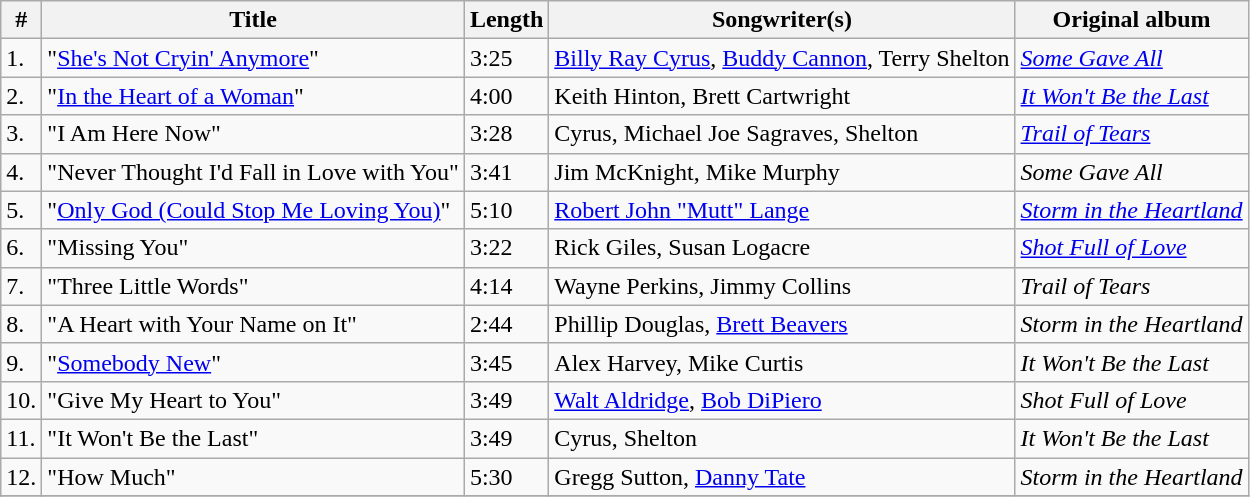<table class="wikitable">
<tr>
<th>#</th>
<th>Title</th>
<th>Length</th>
<th>Songwriter(s)</th>
<th>Original album</th>
</tr>
<tr>
<td>1.</td>
<td>"<a href='#'>She's Not Cryin' Anymore</a>"</td>
<td>3:25</td>
<td><a href='#'>Billy Ray Cyrus</a>, <a href='#'>Buddy Cannon</a>, Terry Shelton</td>
<td><em><a href='#'>Some Gave All</a></em></td>
</tr>
<tr>
<td>2.</td>
<td>"<a href='#'>In the Heart of a Woman</a>"</td>
<td>4:00</td>
<td>Keith Hinton, Brett Cartwright</td>
<td><em><a href='#'>It Won't Be the Last</a></em></td>
</tr>
<tr>
<td>3.</td>
<td>"I Am Here Now"</td>
<td>3:28</td>
<td>Cyrus, Michael Joe Sagraves, Shelton</td>
<td><em><a href='#'>Trail of Tears</a></em></td>
</tr>
<tr>
<td>4.</td>
<td>"Never Thought I'd Fall in Love with You"</td>
<td>3:41</td>
<td>Jim McKnight, Mike Murphy</td>
<td><em>Some Gave All</em></td>
</tr>
<tr>
<td>5.</td>
<td>"<a href='#'>Only God (Could Stop Me Loving You)</a>"</td>
<td>5:10</td>
<td><a href='#'>Robert John "Mutt" Lange</a></td>
<td><em><a href='#'>Storm in the Heartland</a></em></td>
</tr>
<tr>
<td>6.</td>
<td>"Missing You"</td>
<td>3:22</td>
<td>Rick Giles, Susan Logacre</td>
<td><em><a href='#'>Shot Full of Love</a></em></td>
</tr>
<tr>
<td>7.</td>
<td>"Three Little Words"</td>
<td>4:14</td>
<td>Wayne Perkins, Jimmy Collins</td>
<td><em>Trail of Tears</em></td>
</tr>
<tr>
<td>8.</td>
<td>"A Heart with Your Name on It"</td>
<td>2:44</td>
<td>Phillip Douglas, <a href='#'>Brett Beavers</a></td>
<td><em>Storm in the Heartland</em></td>
</tr>
<tr>
<td>9.</td>
<td>"<a href='#'>Somebody New</a>"</td>
<td>3:45</td>
<td>Alex Harvey, Mike Curtis</td>
<td><em>It Won't Be the Last</em></td>
</tr>
<tr>
<td>10.</td>
<td>"Give My Heart to You"</td>
<td>3:49</td>
<td><a href='#'>Walt Aldridge</a>, <a href='#'>Bob DiPiero</a></td>
<td><em>Shot Full of Love</em></td>
</tr>
<tr>
<td>11.</td>
<td>"It Won't Be the Last"</td>
<td>3:49</td>
<td>Cyrus, Shelton</td>
<td><em>It Won't Be the Last</em></td>
</tr>
<tr>
<td>12.</td>
<td>"How Much"</td>
<td>5:30</td>
<td>Gregg Sutton, <a href='#'>Danny Tate</a></td>
<td><em>Storm in the Heartland</em></td>
</tr>
<tr>
</tr>
</table>
